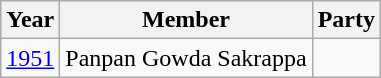<table class="wikitable sortable">
<tr>
<th>Year</th>
<th>Member</th>
<th colspan="2">Party</th>
</tr>
<tr>
<td><a href='#'>1951</a></td>
<td>Panpan Gowda Sakrappa</td>
<td></td>
</tr>
</table>
